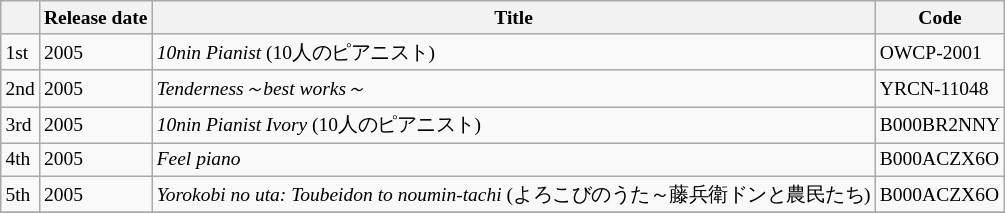<table class=wikitable style="font-size:small">
<tr>
<th></th>
<th>Release date</th>
<th>Title</th>
<th>Code</th>
</tr>
<tr>
<td>1st</td>
<td>2005</td>
<td><em>10nin Pianist</em> (10人のピアニスト)</td>
<td>OWCP-2001</td>
</tr>
<tr>
<td>2nd</td>
<td>2005</td>
<td><em>Tenderness～best works～</em></td>
<td>YRCN-11048</td>
</tr>
<tr>
<td>3rd</td>
<td>2005</td>
<td><em>10nin Pianist Ivory</em> (10人のピアニスト)</td>
<td>B000BR2NNY</td>
</tr>
<tr>
<td>4th</td>
<td>2005</td>
<td><em>Feel piano</em></td>
<td>B000ACZX6O</td>
</tr>
<tr>
<td>5th</td>
<td>2005</td>
<td><em>Yorokobi no uta: Toubeidon to noumin-tachi</em> (よろこびのうた～藤兵衛ドンと農民たち)</td>
<td>B000ACZX6O</td>
</tr>
<tr>
</tr>
</table>
